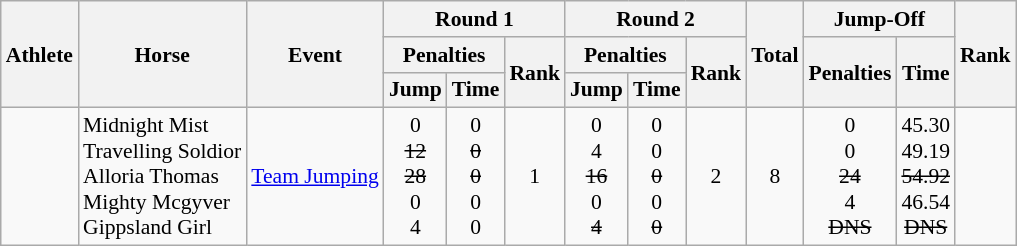<table class="wikitable" border="1" style="font-size:90%">
<tr>
<th rowspan=3>Athlete</th>
<th rowspan=3>Horse</th>
<th rowspan=3>Event</th>
<th colspan=3>Round 1</th>
<th colspan=3>Round 2</th>
<th rowspan=3>Total</th>
<th colspan=2>Jump-Off</th>
<th rowspan=3>Rank</th>
</tr>
<tr>
<th colspan=2>Penalties</th>
<th rowspan=2>Rank</th>
<th colspan=2>Penalties</th>
<th rowspan=2>Rank</th>
<th rowspan=2>Penalties</th>
<th rowspan=2>Time</th>
</tr>
<tr>
<th>Jump</th>
<th>Time</th>
<th>Jump</th>
<th>Time</th>
</tr>
<tr>
<td><br><br><br><br></td>
<td>Midnight Mist<br>Travelling Soldior<br>Alloria Thomas<br>Mighty Mcgyver<br>Gippsland Girl</td>
<td><a href='#'>Team Jumping</a></td>
<td align=center>0<br><s>12</s><br><s>28</s><br>0<br>4</td>
<td align=center>0<br><s>0</s><br><s>0</s><br>0<br>0</td>
<td align=center>1</td>
<td align=center>0<br>4<br><s>16</s><br>0<br><s>4</s></td>
<td align=center>0<br>0<br><s>0</s><br>0<br><s>0</s></td>
<td align=center>2</td>
<td align=center>8</td>
<td align=center>0<br>0<br><s>24</s><br>4<br><s>DNS</s></td>
<td align=center>45.30<br>49.19<br><s>54.92</s><br>46.54<br><s>DNS</s></td>
<td align=center></td>
</tr>
</table>
